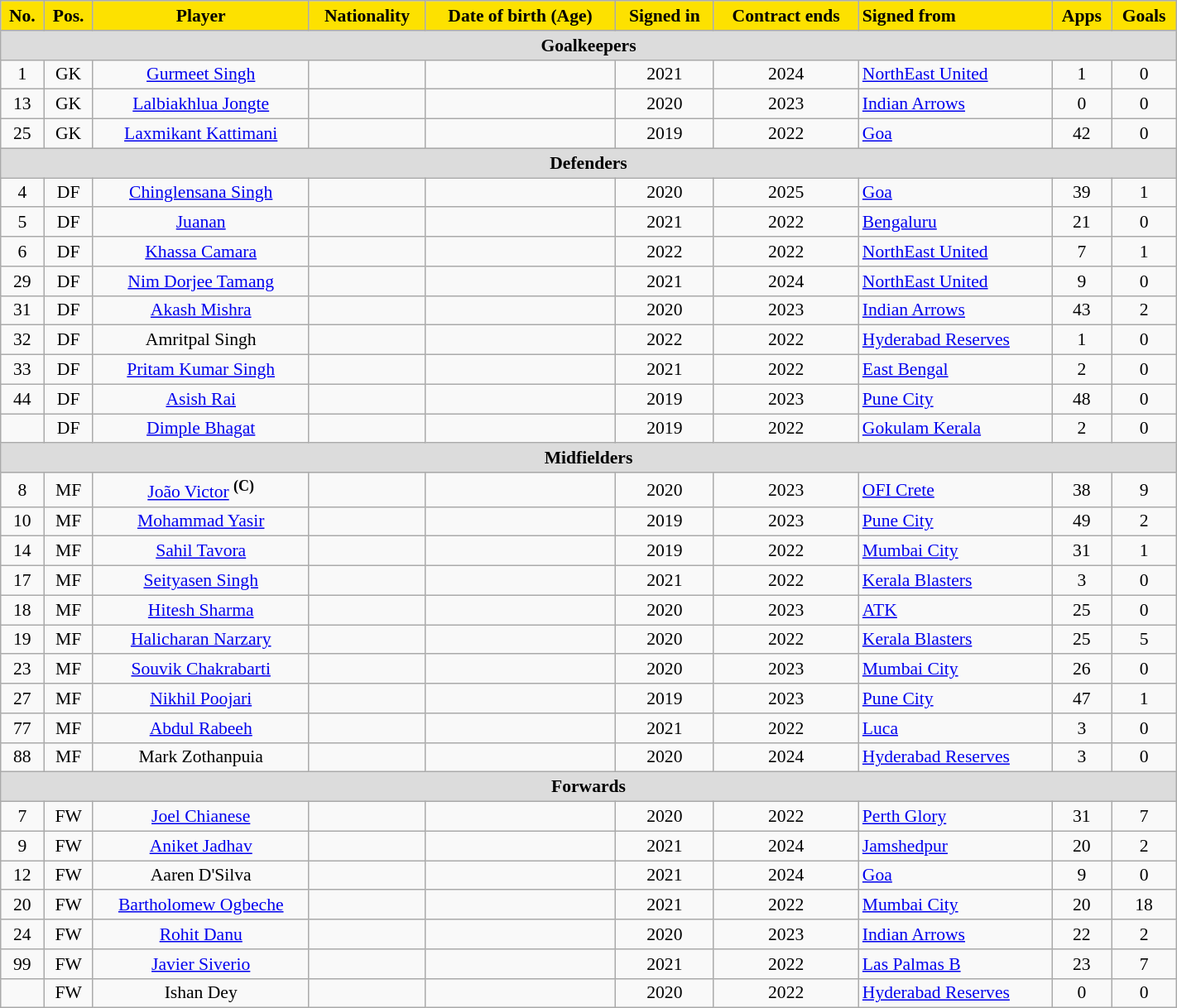<table class="wikitable sortable"  style="text-align:center; font-size:90%; width:75%;">
<tr>
<th style="background:#FDE100; color:#000000; text-align:center;">No.</th>
<th style="background:#FDE100; color:#000000; text-align:center;">Pos.</th>
<th style="background:#FDE100; color:#000000; text-align:center;">Player</th>
<th style="background:#FDE100; color:#000000; text-align:center;">Nationality</th>
<th style="background:#FDE100; color:#000000; text-align:center;">Date of birth (Age)</th>
<th style="background:#FDE100; color:#000000; text-align:center;">Signed in</th>
<th style="background:#FDE100; color:#000000; text-align:center;">Contract ends</th>
<th style="background:#FDE100; color:#000000; text-align:left;">Signed from</th>
<th style="background:#FDE100; color:#000000; text-align:center;">Apps</th>
<th style="background:#FDE100; color:#000000; text-align:center;">Goals</th>
</tr>
<tr>
<th colspan=11 style="background:#dcdcdc; text-align:center;">Goalkeepers</th>
</tr>
<tr>
<td>1</td>
<td>GK</td>
<td><a href='#'>Gurmeet Singh</a></td>
<td></td>
<td></td>
<td>2021</td>
<td>2024</td>
<td align="left"> <a href='#'>NorthEast United</a></td>
<td>1</td>
<td>0</td>
</tr>
<tr>
<td>13</td>
<td>GK</td>
<td><a href='#'>Lalbiakhlua Jongte</a></td>
<td></td>
<td></td>
<td>2020</td>
<td>2023</td>
<td align="left"> <a href='#'>Indian Arrows</a></td>
<td>0</td>
<td>0</td>
</tr>
<tr>
<td>25</td>
<td>GK</td>
<td><a href='#'>Laxmikant Kattimani</a></td>
<td></td>
<td></td>
<td>2019</td>
<td>2022</td>
<td align="left"> <a href='#'>Goa</a></td>
<td>42</td>
<td>0</td>
</tr>
<tr>
<th colspan=11 style="background:#dcdcdc; text-align:center;">Defenders</th>
</tr>
<tr>
<td>4</td>
<td>DF</td>
<td><a href='#'>Chinglensana Singh</a></td>
<td></td>
<td></td>
<td>2020</td>
<td>2025</td>
<td align="left"> <a href='#'>Goa</a></td>
<td>39</td>
<td>1</td>
</tr>
<tr>
<td>5</td>
<td>DF</td>
<td><a href='#'>Juanan</a></td>
<td></td>
<td></td>
<td>2021</td>
<td>2022</td>
<td align="left"> <a href='#'>Bengaluru</a></td>
<td>21</td>
<td>0</td>
</tr>
<tr>
<td>6</td>
<td>DF</td>
<td><a href='#'>Khassa Camara</a></td>
<td></td>
<td></td>
<td>2022</td>
<td>2022</td>
<td align="left"> <a href='#'>NorthEast United</a></td>
<td>7</td>
<td>1</td>
</tr>
<tr>
<td>29</td>
<td>DF</td>
<td><a href='#'>Nim Dorjee Tamang</a></td>
<td></td>
<td></td>
<td>2021</td>
<td>2024</td>
<td align="left"> <a href='#'>NorthEast United</a></td>
<td>9</td>
<td>0</td>
</tr>
<tr>
<td>31</td>
<td>DF</td>
<td><a href='#'>Akash Mishra</a></td>
<td></td>
<td></td>
<td>2020</td>
<td>2023</td>
<td align="left"> <a href='#'>Indian Arrows</a></td>
<td>43</td>
<td>2</td>
</tr>
<tr>
<td>32</td>
<td>DF</td>
<td>Amritpal Singh</td>
<td></td>
<td></td>
<td>2022</td>
<td>2022</td>
<td align="left"> <a href='#'>Hyderabad Reserves</a></td>
<td>1</td>
<td>0</td>
</tr>
<tr>
<td>33</td>
<td>DF</td>
<td><a href='#'>Pritam Kumar Singh</a></td>
<td></td>
<td></td>
<td>2021</td>
<td>2022</td>
<td align="left"> <a href='#'>East Bengal</a></td>
<td>2</td>
<td>0</td>
</tr>
<tr>
<td>44</td>
<td>DF</td>
<td><a href='#'>Asish Rai</a></td>
<td></td>
<td></td>
<td>2019</td>
<td>2023</td>
<td align="left"> <a href='#'>Pune City</a></td>
<td>48</td>
<td>0</td>
</tr>
<tr>
<td></td>
<td>DF</td>
<td><a href='#'>Dimple Bhagat</a></td>
<td></td>
<td></td>
<td>2019</td>
<td>2022</td>
<td align="left"> <a href='#'>Gokulam Kerala</a></td>
<td>2</td>
<td>0</td>
</tr>
<tr>
<th colspan=11 style="background:#dcdcdc; text-align:center;">Midfielders</th>
</tr>
<tr>
<td>8</td>
<td>MF</td>
<td><a href='#'>João Victor</a> <sup><strong>(C)</strong></sup></td>
<td></td>
<td></td>
<td>2020</td>
<td>2023</td>
<td align="left"> <a href='#'>OFI Crete</a></td>
<td>38</td>
<td>9</td>
</tr>
<tr>
<td>10</td>
<td>MF</td>
<td><a href='#'>Mohammad Yasir</a></td>
<td></td>
<td></td>
<td>2019</td>
<td>2023</td>
<td align="left"> <a href='#'>Pune City</a></td>
<td>49</td>
<td>2</td>
</tr>
<tr>
<td>14</td>
<td>MF</td>
<td><a href='#'>Sahil Tavora</a></td>
<td></td>
<td></td>
<td>2019</td>
<td>2022</td>
<td align="left"> <a href='#'>Mumbai City</a></td>
<td>31</td>
<td>1</td>
</tr>
<tr>
<td>17</td>
<td>MF</td>
<td><a href='#'>Seityasen Singh</a></td>
<td></td>
<td></td>
<td>2021</td>
<td>2022</td>
<td align="left"> <a href='#'>Kerala Blasters</a></td>
<td>3</td>
<td>0</td>
</tr>
<tr>
<td>18</td>
<td>MF</td>
<td><a href='#'>Hitesh Sharma</a></td>
<td></td>
<td></td>
<td>2020</td>
<td>2023</td>
<td align="left"> <a href='#'>ATK</a></td>
<td>25</td>
<td>0</td>
</tr>
<tr>
<td>19</td>
<td>MF</td>
<td><a href='#'>Halicharan Narzary</a></td>
<td></td>
<td></td>
<td>2020</td>
<td>2022</td>
<td align="left"> <a href='#'>Kerala Blasters</a></td>
<td>25</td>
<td>5</td>
</tr>
<tr>
<td>23</td>
<td>MF</td>
<td><a href='#'>Souvik Chakrabarti</a></td>
<td></td>
<td></td>
<td>2020</td>
<td>2023</td>
<td align="left"> <a href='#'>Mumbai City</a></td>
<td>26</td>
<td>0</td>
</tr>
<tr>
<td>27</td>
<td>MF</td>
<td><a href='#'>Nikhil Poojari</a></td>
<td></td>
<td></td>
<td>2019</td>
<td>2023</td>
<td align="left"> <a href='#'>Pune City</a></td>
<td>47</td>
<td>1</td>
</tr>
<tr>
<td>77</td>
<td>MF</td>
<td><a href='#'>Abdul Rabeeh</a></td>
<td></td>
<td></td>
<td>2021</td>
<td>2022</td>
<td align="left"> <a href='#'>Luca</a></td>
<td>3</td>
<td>0</td>
</tr>
<tr>
<td>88</td>
<td>MF</td>
<td>Mark Zothanpuia</td>
<td></td>
<td></td>
<td>2020</td>
<td>2024</td>
<td align="left"> <a href='#'>Hyderabad Reserves</a></td>
<td>3</td>
<td>0</td>
</tr>
<tr>
<th colspan=11 style="background:#dcdcdc; text-align:center;">Forwards</th>
</tr>
<tr>
<td>7</td>
<td>FW</td>
<td><a href='#'>Joel Chianese</a></td>
<td></td>
<td></td>
<td>2020</td>
<td>2022</td>
<td align="left"> <a href='#'>Perth Glory</a></td>
<td>31</td>
<td>7</td>
</tr>
<tr>
<td>9</td>
<td>FW</td>
<td><a href='#'>Aniket Jadhav</a></td>
<td></td>
<td></td>
<td>2021</td>
<td>2024</td>
<td align="left"> <a href='#'>Jamshedpur</a></td>
<td>20</td>
<td>2</td>
</tr>
<tr>
<td>12</td>
<td>FW</td>
<td>Aaren D'Silva</td>
<td></td>
<td></td>
<td>2021</td>
<td>2024</td>
<td align="left"> <a href='#'>Goa</a></td>
<td>9</td>
<td>0</td>
</tr>
<tr>
<td>20</td>
<td>FW</td>
<td><a href='#'>Bartholomew Ogbeche</a></td>
<td></td>
<td></td>
<td>2021</td>
<td>2022</td>
<td align="left"> <a href='#'>Mumbai City</a></td>
<td>20</td>
<td>18</td>
</tr>
<tr>
<td>24</td>
<td>FW</td>
<td><a href='#'>Rohit Danu</a></td>
<td></td>
<td></td>
<td>2020</td>
<td>2023</td>
<td align="left"> <a href='#'>Indian Arrows</a></td>
<td>22</td>
<td>2</td>
</tr>
<tr>
<td>99</td>
<td>FW</td>
<td><a href='#'>Javier Siverio</a></td>
<td></td>
<td></td>
<td>2021</td>
<td>2022</td>
<td align="left"> <a href='#'>Las Palmas B</a></td>
<td>23</td>
<td>7</td>
</tr>
<tr>
<td></td>
<td>FW</td>
<td>Ishan Dey</td>
<td></td>
<td></td>
<td>2020</td>
<td>2022</td>
<td align="left"> <a href='#'>Hyderabad Reserves</a></td>
<td>0</td>
<td>0</td>
</tr>
</table>
